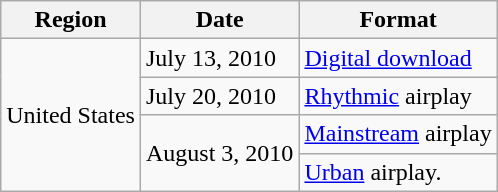<table class="wikitable">
<tr>
<th>Region</th>
<th>Date</th>
<th>Format</th>
</tr>
<tr>
<td rowspan="4">United States</td>
<td rowspan="1">July 13, 2010</td>
<td><a href='#'>Digital download</a></td>
</tr>
<tr>
<td>July 20, 2010</td>
<td><a href='#'>Rhythmic</a> airplay</td>
</tr>
<tr>
<td rowspan="2">August 3, 2010</td>
<td><a href='#'>Mainstream</a> airplay</td>
</tr>
<tr>
<td><a href='#'>Urban</a> airplay.</td>
</tr>
</table>
